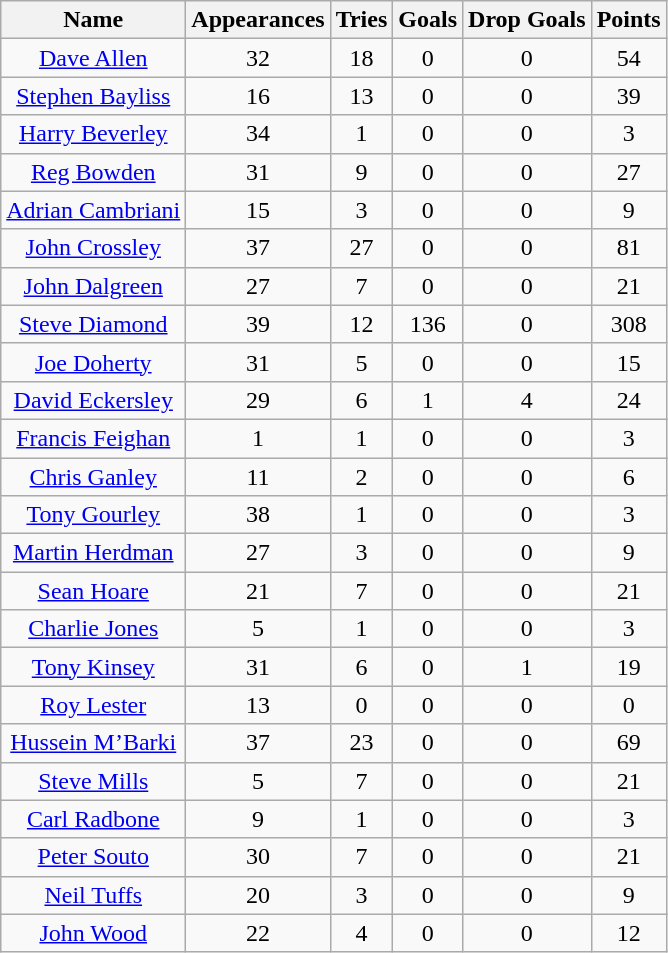<table class="wikitable sortable" style="text-align: center; font-size:100%">
<tr>
<th>Name</th>
<th>Appearances</th>
<th>Tries</th>
<th>Goals</th>
<th>Drop Goals</th>
<th>Points</th>
</tr>
<tr>
<td><a href='#'>Dave Allen</a></td>
<td>32</td>
<td>18</td>
<td>0</td>
<td>0</td>
<td>54</td>
</tr>
<tr>
<td><a href='#'>Stephen Bayliss</a></td>
<td>16</td>
<td>13</td>
<td>0</td>
<td>0</td>
<td>39</td>
</tr>
<tr>
<td><a href='#'>Harry Beverley</a></td>
<td>34</td>
<td>1</td>
<td>0</td>
<td>0</td>
<td>3</td>
</tr>
<tr>
<td><a href='#'>Reg Bowden</a></td>
<td>31</td>
<td>9</td>
<td>0</td>
<td>0</td>
<td>27</td>
</tr>
<tr>
<td><a href='#'>Adrian Cambriani</a></td>
<td>15</td>
<td>3</td>
<td>0</td>
<td>0</td>
<td>9</td>
</tr>
<tr>
<td><a href='#'>John Crossley</a></td>
<td>37</td>
<td>27</td>
<td>0</td>
<td>0</td>
<td>81</td>
</tr>
<tr>
<td><a href='#'>John Dalgreen</a></td>
<td>27</td>
<td>7</td>
<td>0</td>
<td>0</td>
<td>21</td>
</tr>
<tr>
<td><a href='#'>Steve Diamond</a></td>
<td>39</td>
<td>12</td>
<td>136</td>
<td>0</td>
<td>308</td>
</tr>
<tr>
<td><a href='#'>Joe Doherty</a></td>
<td>31</td>
<td>5</td>
<td>0</td>
<td>0</td>
<td>15</td>
</tr>
<tr>
<td><a href='#'>David Eckersley</a></td>
<td>29</td>
<td>6</td>
<td>1</td>
<td>4</td>
<td>24</td>
</tr>
<tr>
<td><a href='#'>Francis Feighan</a></td>
<td>1</td>
<td>1</td>
<td>0</td>
<td>0</td>
<td>3</td>
</tr>
<tr>
<td><a href='#'>Chris Ganley</a></td>
<td>11</td>
<td>2</td>
<td>0</td>
<td>0</td>
<td>6</td>
</tr>
<tr>
<td><a href='#'>Tony Gourley</a></td>
<td>38</td>
<td>1</td>
<td>0</td>
<td>0</td>
<td>3</td>
</tr>
<tr>
<td><a href='#'>Martin Herdman</a></td>
<td>27</td>
<td>3</td>
<td>0</td>
<td>0</td>
<td>9</td>
</tr>
<tr>
<td><a href='#'>Sean Hoare</a></td>
<td>21</td>
<td>7</td>
<td>0</td>
<td>0</td>
<td>21</td>
</tr>
<tr>
<td><a href='#'>Charlie Jones</a></td>
<td>5</td>
<td>1</td>
<td>0</td>
<td>0</td>
<td>3</td>
</tr>
<tr>
<td><a href='#'>Tony Kinsey</a></td>
<td>31</td>
<td>6</td>
<td>0</td>
<td>1</td>
<td>19</td>
</tr>
<tr>
<td><a href='#'>Roy Lester</a></td>
<td>13</td>
<td>0</td>
<td>0</td>
<td>0</td>
<td>0</td>
</tr>
<tr>
<td><a href='#'>Hussein M’Barki</a></td>
<td>37</td>
<td>23</td>
<td>0</td>
<td>0</td>
<td>69</td>
</tr>
<tr>
<td><a href='#'>Steve Mills</a></td>
<td>5</td>
<td>7</td>
<td>0</td>
<td>0</td>
<td>21</td>
</tr>
<tr>
<td><a href='#'>Carl Radbone</a></td>
<td>9</td>
<td>1</td>
<td>0</td>
<td>0</td>
<td>3</td>
</tr>
<tr>
<td><a href='#'>Peter Souto</a></td>
<td>30</td>
<td>7</td>
<td>0</td>
<td>0</td>
<td>21</td>
</tr>
<tr>
<td><a href='#'>Neil Tuffs</a></td>
<td>20</td>
<td>3</td>
<td>0</td>
<td>0</td>
<td>9</td>
</tr>
<tr>
<td><a href='#'>John Wood</a></td>
<td>22</td>
<td>4</td>
<td>0</td>
<td>0</td>
<td>12</td>
</tr>
</table>
